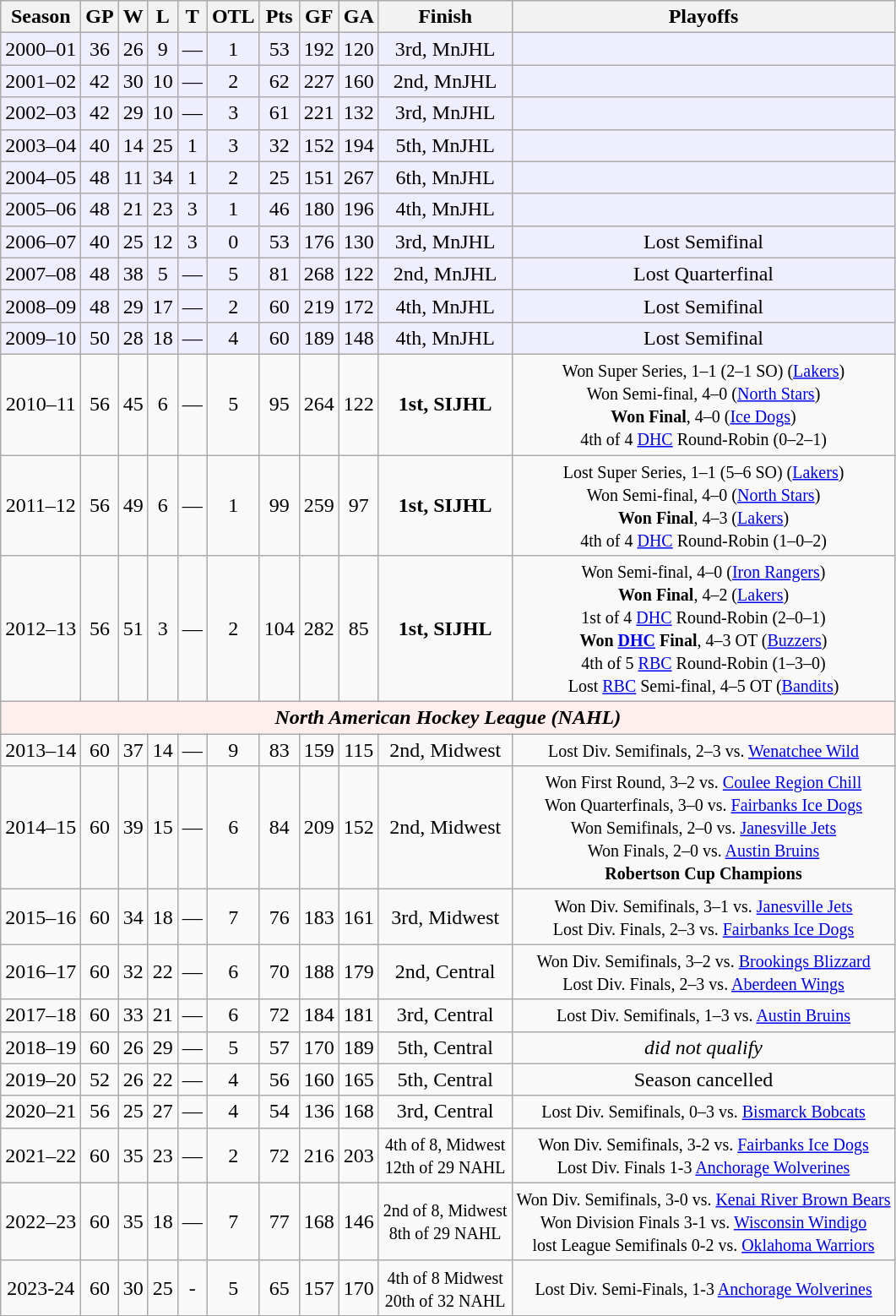<table class="wikitable" style="text-align:center">
<tr>
<th>Season</th>
<th>GP</th>
<th>W</th>
<th>L</th>
<th>T</th>
<th>OTL</th>
<th>Pts</th>
<th>GF</th>
<th>GA</th>
<th>Finish</th>
<th>Playoffs</th>
</tr>
<tr bgcolor="#eeeeff">
<td>2000–01</td>
<td>36</td>
<td>26</td>
<td>9</td>
<td>—</td>
<td>1</td>
<td>53</td>
<td>192</td>
<td>120</td>
<td>3rd, MnJHL</td>
<td></td>
</tr>
<tr bgcolor="#eeeeff">
<td>2001–02</td>
<td>42</td>
<td>30</td>
<td>10</td>
<td>—</td>
<td>2</td>
<td>62</td>
<td>227</td>
<td>160</td>
<td>2nd, MnJHL</td>
<td></td>
</tr>
<tr bgcolor="#eeeeff">
<td>2002–03</td>
<td>42</td>
<td>29</td>
<td>10</td>
<td>—</td>
<td>3</td>
<td>61</td>
<td>221</td>
<td>132</td>
<td>3rd, MnJHL</td>
<td></td>
</tr>
<tr bgcolor="#eeeeff">
<td>2003–04</td>
<td>40</td>
<td>14</td>
<td>25</td>
<td>1</td>
<td>3</td>
<td>32</td>
<td>152</td>
<td>194</td>
<td>5th, MnJHL</td>
<td></td>
</tr>
<tr bgcolor="#eeeeff">
<td>2004–05</td>
<td>48</td>
<td>11</td>
<td>34</td>
<td>1</td>
<td>2</td>
<td>25</td>
<td>151</td>
<td>267</td>
<td>6th, MnJHL</td>
<td></td>
</tr>
<tr bgcolor="#eeeeff">
<td>2005–06</td>
<td>48</td>
<td>21</td>
<td>23</td>
<td>3</td>
<td>1</td>
<td>46</td>
<td>180</td>
<td>196</td>
<td>4th, MnJHL</td>
<td></td>
</tr>
<tr bgcolor="#eeeeff">
<td>2006–07</td>
<td>40</td>
<td>25</td>
<td>12</td>
<td>3</td>
<td>0</td>
<td>53</td>
<td>176</td>
<td>130</td>
<td>3rd, MnJHL</td>
<td>Lost Semifinal</td>
</tr>
<tr bgcolor="#eeeeff">
<td>2007–08</td>
<td>48</td>
<td>38</td>
<td>5</td>
<td>—</td>
<td>5</td>
<td>81</td>
<td>268</td>
<td>122</td>
<td>2nd, MnJHL</td>
<td>Lost Quarterfinal</td>
</tr>
<tr bgcolor="#eeeeff">
<td>2008–09</td>
<td>48</td>
<td>29</td>
<td>17</td>
<td>—</td>
<td>2</td>
<td>60</td>
<td>219</td>
<td>172</td>
<td>4th, MnJHL</td>
<td>Lost Semifinal</td>
</tr>
<tr bgcolor="#eeeeff">
<td>2009–10</td>
<td>50</td>
<td>28</td>
<td>18</td>
<td>—</td>
<td>4</td>
<td>60</td>
<td>189</td>
<td>148</td>
<td>4th, MnJHL</td>
<td>Lost Semifinal</td>
</tr>
<tr>
<td>2010–11</td>
<td>56</td>
<td>45</td>
<td>6</td>
<td>—</td>
<td>5</td>
<td>95</td>
<td>264</td>
<td>122</td>
<td><strong>1st, SIJHL</strong></td>
<td><small>Won Super Series, 1–1 (2–1 SO) (<a href='#'>Lakers</a>)<br>Won Semi-final, 4–0 (<a href='#'>North Stars</a>)<br><strong>Won Final</strong>, 4–0 (<a href='#'>Ice Dogs</a>)<br>4th of 4 <a href='#'>DHC</a> Round-Robin (0–2–1)</small></td>
</tr>
<tr>
<td>2011–12</td>
<td>56</td>
<td>49</td>
<td>6</td>
<td>—</td>
<td>1</td>
<td>99</td>
<td>259</td>
<td>97</td>
<td><strong>1st, SIJHL</strong></td>
<td><small>Lost Super Series, 1–1 (5–6 SO) (<a href='#'>Lakers</a>)<br>Won Semi-final, 4–0 (<a href='#'>North Stars</a>)<br><strong>Won Final</strong>, 4–3 (<a href='#'>Lakers</a>)<br>4th of 4 <a href='#'>DHC</a> Round-Robin (1–0–2)</small></td>
</tr>
<tr>
<td>2012–13</td>
<td>56</td>
<td>51</td>
<td>3</td>
<td>—</td>
<td>2</td>
<td>104</td>
<td>282</td>
<td>85</td>
<td><strong>1st, SIJHL</strong></td>
<td><small>Won Semi-final, 4–0 (<a href='#'>Iron Rangers</a>)<br><strong>Won Final</strong>, 4–2 (<a href='#'>Lakers</a>)<br>1st of 4 <a href='#'>DHC</a> Round-Robin (2–0–1)<br><strong>Won <a href='#'>DHC</a> Final</strong>, 4–3 OT (<a href='#'>Buzzers</a>)<br>4th of 5 <a href='#'>RBC</a> Round-Robin (1–3–0)<br>Lost <a href='#'>RBC</a> Semi-final, 4–5 OT (<a href='#'>Bandits</a>)</small></td>
</tr>
<tr bgcolor="#ffeeee">
<td colspan="11"><strong><em>North American Hockey League (NAHL)</em></strong></td>
</tr>
<tr>
<td>2013–14</td>
<td>60</td>
<td>37</td>
<td>14</td>
<td>—</td>
<td>9</td>
<td>83</td>
<td>159</td>
<td>115</td>
<td>2nd, Midwest</td>
<td><small>Lost Div. Semifinals, 2–3 vs. <a href='#'>Wenatchee Wild</a></small></td>
</tr>
<tr>
<td>2014–15</td>
<td>60</td>
<td>39</td>
<td>15</td>
<td>—</td>
<td>6</td>
<td>84</td>
<td>209</td>
<td>152</td>
<td>2nd, Midwest</td>
<td><small>Won First Round, 3–2 vs. <a href='#'>Coulee Region Chill</a><br>Won Quarterfinals, 3–0 vs. <a href='#'>Fairbanks Ice Dogs</a><br>Won Semifinals, 2–0 vs. <a href='#'>Janesville Jets</a><br>Won Finals, 2–0 vs. <a href='#'>Austin Bruins</a><br><strong>Robertson Cup Champions</strong></small></td>
</tr>
<tr>
<td>2015–16</td>
<td>60</td>
<td>34</td>
<td>18</td>
<td>—</td>
<td>7</td>
<td>76</td>
<td>183</td>
<td>161</td>
<td>3rd, Midwest</td>
<td><small>Won Div. Semifinals, 3–1 vs. <a href='#'>Janesville Jets</a><br>Lost Div. Finals, 2–3 vs. <a href='#'>Fairbanks Ice Dogs</a></small></td>
</tr>
<tr>
<td>2016–17</td>
<td>60</td>
<td>32</td>
<td>22</td>
<td>—</td>
<td>6</td>
<td>70</td>
<td>188</td>
<td>179</td>
<td>2nd, Central</td>
<td><small>Won Div. Semifinals, 3–2 vs. <a href='#'>Brookings Blizzard</a><br>Lost Div. Finals, 2–3 vs. <a href='#'>Aberdeen Wings</a></small></td>
</tr>
<tr>
<td>2017–18</td>
<td>60</td>
<td>33</td>
<td>21</td>
<td>—</td>
<td>6</td>
<td>72</td>
<td>184</td>
<td>181</td>
<td>3rd, Central</td>
<td><small>Lost Div. Semifinals, 1–3 vs. <a href='#'>Austin Bruins</a></small></td>
</tr>
<tr>
<td>2018–19</td>
<td>60</td>
<td>26</td>
<td>29</td>
<td>—</td>
<td>5</td>
<td>57</td>
<td>170</td>
<td>189</td>
<td>5th, Central</td>
<td><em>did not qualify</em></td>
</tr>
<tr>
<td>2019–20</td>
<td>52</td>
<td>26</td>
<td>22</td>
<td>—</td>
<td>4</td>
<td>56</td>
<td>160</td>
<td>165</td>
<td>5th, Central</td>
<td>Season cancelled</td>
</tr>
<tr>
<td>2020–21</td>
<td>56</td>
<td>25</td>
<td>27</td>
<td>—</td>
<td>4</td>
<td>54</td>
<td>136</td>
<td>168</td>
<td>3rd, Central</td>
<td><small>Lost Div. Semifinals, 0–3 vs. <a href='#'>Bismarck Bobcats</a></small></td>
</tr>
<tr>
<td>2021–22</td>
<td>60</td>
<td>35</td>
<td>23</td>
<td>—</td>
<td>2</td>
<td>72</td>
<td>216</td>
<td>203</td>
<td><small>4th of 8, Midwest<br>12th of 29 NAHL</small></td>
<td><small>Won Div. Semifinals, 3-2 vs. <a href='#'>Fairbanks Ice Dogs</a><br>Lost Div. Finals 1-3 <a href='#'>Anchorage Wolverines</a></small></td>
</tr>
<tr>
<td>2022–23</td>
<td>60</td>
<td>35</td>
<td>18</td>
<td>—</td>
<td>7</td>
<td>77</td>
<td>168</td>
<td>146</td>
<td><small>2nd of 8, Midwest<br>8th of 29 NAHL</small></td>
<td><small>Won Div. Semifinals, 3-0 vs. <a href='#'>Kenai River Brown Bears</a><br>Won Division Finals 3-1 vs. <a href='#'>Wisconsin Windigo</a><br>lost League Semifinals 0-2 vs. <a href='#'>Oklahoma Warriors</a></small></td>
</tr>
<tr>
<td>2023-24</td>
<td>60</td>
<td>30</td>
<td>25</td>
<td>-</td>
<td>5</td>
<td>65</td>
<td>157</td>
<td>170</td>
<td><small> 4th of 8 Midwest<br> 20th of 32 NAHL </small></td>
<td><small> Lost Div. Semi-Finals, 1-3  <a href='#'>Anchorage Wolverines</a></small></td>
</tr>
</table>
